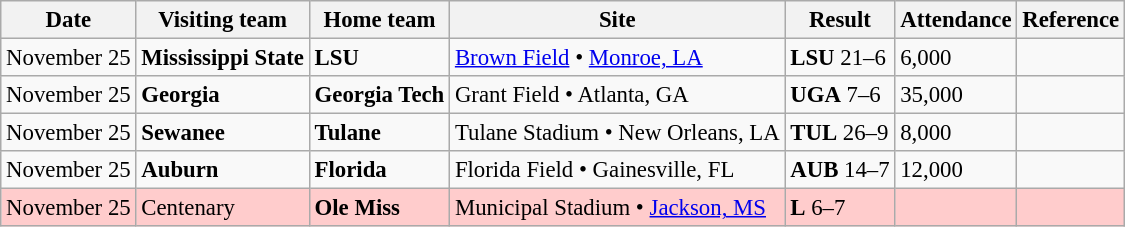<table class="wikitable" style="font-size:95%;">
<tr>
<th>Date</th>
<th>Visiting team</th>
<th>Home team</th>
<th>Site</th>
<th>Result</th>
<th>Attendance</th>
<th class="unsortable">Reference</th>
</tr>
<tr bgcolor=>
<td>November 25</td>
<td><strong>Mississippi State</strong></td>
<td><strong>LSU</strong></td>
<td><a href='#'>Brown Field</a> • <a href='#'>Monroe, LA</a></td>
<td><strong>LSU</strong> 21–6</td>
<td>6,000</td>
<td></td>
</tr>
<tr bgcolor=>
<td>November 25</td>
<td><strong>Georgia</strong></td>
<td><strong>Georgia Tech</strong></td>
<td>Grant Field • Atlanta, GA</td>
<td><strong>UGA</strong> 7–6</td>
<td>35,000</td>
<td></td>
</tr>
<tr bgcolor=>
<td>November 25</td>
<td><strong>Sewanee</strong></td>
<td><strong>Tulane</strong></td>
<td>Tulane Stadium • New Orleans, LA</td>
<td><strong>TUL</strong> 26–9</td>
<td>8,000</td>
<td></td>
</tr>
<tr bgcolor=>
<td>November 25</td>
<td><strong>Auburn</strong></td>
<td><strong>Florida</strong></td>
<td>Florida Field • Gainesville, FL</td>
<td><strong>AUB</strong> 14–7</td>
<td>12,000</td>
<td></td>
</tr>
<tr bgcolor=ffcccc>
<td>November 25</td>
<td>Centenary</td>
<td><strong>Ole Miss</strong></td>
<td>Municipal Stadium • <a href='#'>Jackson, MS</a></td>
<td><strong>L</strong> 6–7</td>
<td></td>
<td></td>
</tr>
</table>
